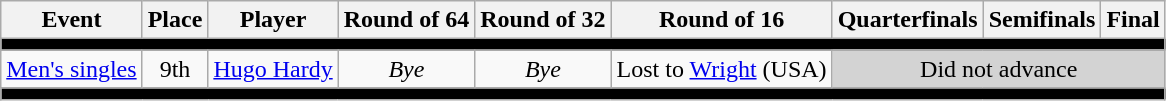<table class=wikitable style="text-align:center">
<tr>
<th>Event</th>
<th>Place</th>
<th>Player</th>
<th>Round of 64</th>
<th>Round of 32</th>
<th>Round of 16</th>
<th>Quarterfinals</th>
<th>Semifinals</th>
<th>Final</th>
</tr>
<tr bgcolor=black>
<td colspan=9></td>
</tr>
<tr>
<td><a href='#'>Men's singles</a></td>
<td>9th</td>
<td align=left><a href='#'>Hugo Hardy</a></td>
<td><em>Bye</em></td>
<td><em>Bye</em></td>
<td>Lost to <a href='#'>Wright</a> (USA)</td>
<td colspan=3 bgcolor=lightgray>Did not advance</td>
</tr>
<tr bgcolor=black>
<td colspan=9></td>
</tr>
</table>
